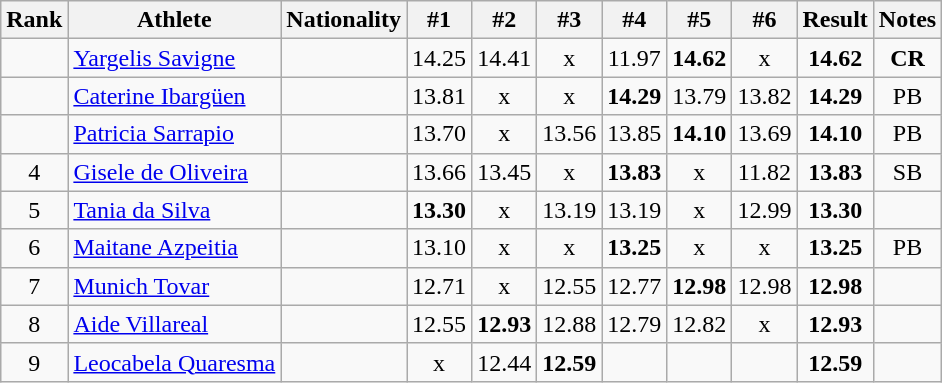<table class="wikitable sortable" style="text-align:center">
<tr>
<th>Rank</th>
<th>Athlete</th>
<th>Nationality</th>
<th>#1</th>
<th>#2</th>
<th>#3</th>
<th>#4</th>
<th>#5</th>
<th>#6</th>
<th>Result</th>
<th>Notes</th>
</tr>
<tr>
<td></td>
<td align="left"><a href='#'>Yargelis Savigne</a></td>
<td align=left></td>
<td>14.25</td>
<td>14.41</td>
<td>x</td>
<td>11.97</td>
<td><strong>14.62</strong></td>
<td>x</td>
<td><strong>14.62</strong></td>
<td><strong>CR</strong></td>
</tr>
<tr>
<td></td>
<td align="left"><a href='#'>Caterine Ibargüen</a></td>
<td align=left></td>
<td>13.81</td>
<td>x</td>
<td>x</td>
<td><strong>14.29</strong></td>
<td>13.79</td>
<td>13.82</td>
<td><strong>14.29</strong></td>
<td>PB</td>
</tr>
<tr>
<td></td>
<td align="left"><a href='#'>Patricia Sarrapio</a></td>
<td align=left></td>
<td>13.70</td>
<td>x</td>
<td>13.56</td>
<td>13.85</td>
<td><strong>14.10</strong></td>
<td>13.69</td>
<td><strong>14.10</strong></td>
<td>PB</td>
</tr>
<tr>
<td>4</td>
<td align="left"><a href='#'>Gisele de Oliveira</a></td>
<td align=left></td>
<td>13.66</td>
<td>13.45</td>
<td>x</td>
<td><strong>13.83</strong></td>
<td>x</td>
<td>11.82</td>
<td><strong>13.83</strong></td>
<td>SB</td>
</tr>
<tr>
<td>5</td>
<td align="left"><a href='#'>Tania da Silva</a></td>
<td align=left></td>
<td><strong>13.30</strong></td>
<td>x</td>
<td>13.19</td>
<td>13.19</td>
<td>x</td>
<td>12.99</td>
<td><strong>13.30</strong></td>
<td></td>
</tr>
<tr>
<td>6</td>
<td align="left"><a href='#'>Maitane Azpeitia</a></td>
<td align=left></td>
<td>13.10</td>
<td>x</td>
<td>x</td>
<td><strong>13.25</strong></td>
<td>x</td>
<td>x</td>
<td><strong>13.25</strong></td>
<td>PB</td>
</tr>
<tr>
<td>7</td>
<td align="left"><a href='#'>Munich Tovar</a></td>
<td align=left></td>
<td>12.71</td>
<td>x</td>
<td>12.55</td>
<td>12.77</td>
<td><strong>12.98</strong></td>
<td>12.98</td>
<td><strong>12.98</strong></td>
<td></td>
</tr>
<tr>
<td>8</td>
<td align="left"><a href='#'>Aide Villareal</a></td>
<td align=left></td>
<td>12.55</td>
<td><strong>12.93</strong></td>
<td>12.88</td>
<td>12.79</td>
<td>12.82</td>
<td>x</td>
<td><strong>12.93</strong></td>
<td></td>
</tr>
<tr>
<td>9</td>
<td align="left"><a href='#'>Leocabela Quaresma</a></td>
<td align=left></td>
<td>x</td>
<td>12.44</td>
<td><strong>12.59</strong></td>
<td></td>
<td></td>
<td></td>
<td><strong>12.59</strong></td>
<td></td>
</tr>
</table>
